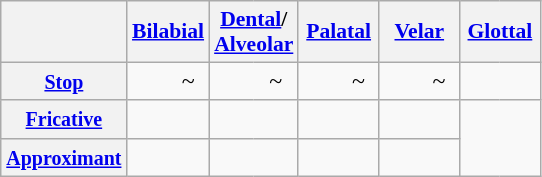<table class="wikitable" style=text-align:center>
<tr style="font-size: 90%;">
<th></th>
<th colspan=2><a href='#'>Bilabial</a></th>
<th colspan=2><a href='#'>Dental</a>/<br><a href='#'>Alveolar</a></th>
<th colspan=2><a href='#'>Palatal</a></th>
<th colspan=2><a href='#'>Velar</a></th>
<th colspan=2><a href='#'>Glottal</a></th>
</tr>
<tr>
<th><small><a href='#'>Stop</a></small></th>
<td width=20px style="border-right: 0;"></td>
<td width=20px style="border-left: 0;">~</td>
<td width=20px style="border-right: 0;"></td>
<td width=20px style="border-left: 0;">~</td>
<td width=20px style="border-right: 0;"></td>
<td width=20px style="border-left: 0;">~</td>
<td width=20px style="border-right: 0;"></td>
<td width=20px style="border-left: 0;">~</td>
<td width=20px style="border-right: 0;"></td>
<td width=20px style="border-left: 0;"></td>
</tr>
<tr>
<th><small><a href='#'>Fricative</a></small></th>
<td style="border-right: 0;"></td>
<td style="border-left: 0;"></td>
<td colspan=2></td>
<td style="border-right: 0;"></td>
<td style="border-left: 0;"></td>
<td colspan=2></td>
<td rowspan=2 style="border-right: 0;"></td>
<td rowspan=2 style="border-left: 0;"></td>
</tr>
<tr>
<th><small><a href='#'>Approximant</a></small></th>
<td style="border-right: 0;"></td>
<td style="border-left: 0;"></td>
<td style="border-right: 0;"></td>
<td style="border-left: 0;"></td>
<td style="border-right: 0;"></td>
<td style="border-left: 0;"></td>
<td colspan=2></td>
</tr>
</table>
